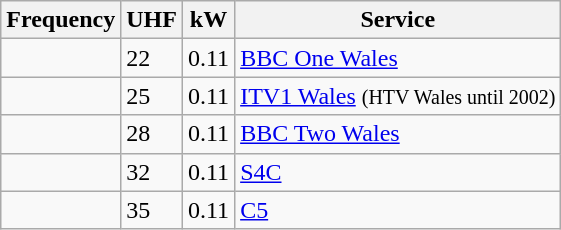<table class="wikitable sortable">
<tr>
<th>Frequency</th>
<th>UHF</th>
<th>kW</th>
<th>Service</th>
</tr>
<tr>
<td></td>
<td>22</td>
<td>0.11</td>
<td><a href='#'>BBC One Wales</a></td>
</tr>
<tr>
<td></td>
<td>25</td>
<td>0.11</td>
<td><a href='#'>ITV1 Wales</a> <small>(HTV Wales until 2002)</small></td>
</tr>
<tr>
<td></td>
<td>28</td>
<td>0.11</td>
<td><a href='#'>BBC Two Wales</a></td>
</tr>
<tr>
<td></td>
<td>32</td>
<td>0.11</td>
<td><a href='#'>S4C</a></td>
</tr>
<tr>
<td></td>
<td>35</td>
<td>0.11</td>
<td><a href='#'>C5</a></td>
</tr>
</table>
